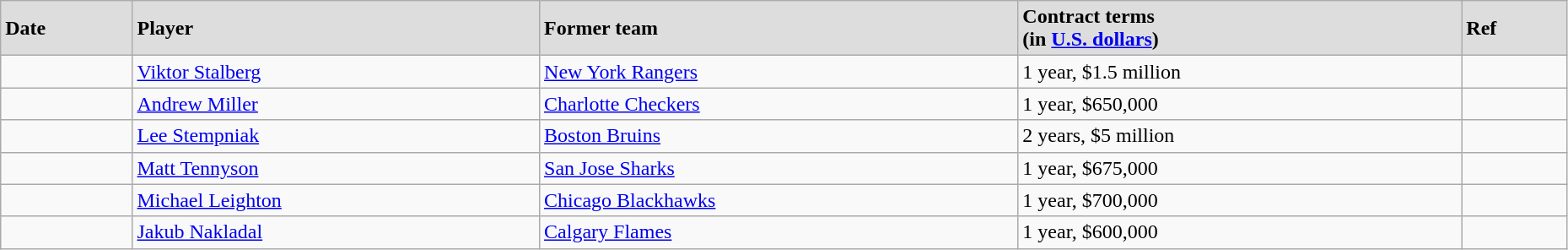<table class="wikitable" width=98%>
<tr style="background:#ddd;">
<td><strong>Date</strong></td>
<td><strong>Player</strong></td>
<td><strong>Former team</strong></td>
<td><strong>Contract terms</strong><br><strong>(in <a href='#'>U.S. dollars</a>)</strong></td>
<td><strong>Ref</strong></td>
</tr>
<tr>
<td></td>
<td><a href='#'>Viktor Stalberg</a></td>
<td><a href='#'>New York Rangers</a></td>
<td>1 year, $1.5 million</td>
<td></td>
</tr>
<tr>
<td></td>
<td><a href='#'>Andrew Miller</a></td>
<td><a href='#'>Charlotte Checkers</a></td>
<td>1 year, $650,000</td>
<td></td>
</tr>
<tr>
<td></td>
<td><a href='#'>Lee Stempniak</a></td>
<td><a href='#'>Boston Bruins</a></td>
<td>2 years, $5 million</td>
<td></td>
</tr>
<tr>
<td></td>
<td><a href='#'>Matt Tennyson</a></td>
<td><a href='#'>San Jose Sharks</a></td>
<td>1 year, $675,000</td>
<td></td>
</tr>
<tr>
<td></td>
<td><a href='#'>Michael Leighton</a></td>
<td><a href='#'>Chicago Blackhawks</a></td>
<td>1 year, $700,000</td>
<td></td>
</tr>
<tr>
<td></td>
<td><a href='#'>Jakub Nakladal</a></td>
<td><a href='#'>Calgary Flames</a></td>
<td>1 year, $600,000</td>
<td></td>
</tr>
</table>
